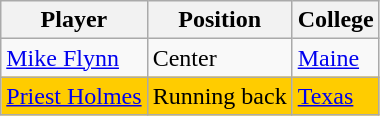<table class="wikitable">
<tr>
<th>Player</th>
<th>Position</th>
<th>College</th>
</tr>
<tr>
<td><a href='#'>Mike Flynn</a></td>
<td>Center</td>
<td><a href='#'>Maine</a></td>
</tr>
<tr style="background:#fc0;">
<td><a href='#'>Priest Holmes</a></td>
<td>Running back</td>
<td><a href='#'>Texas</a></td>
</tr>
</table>
